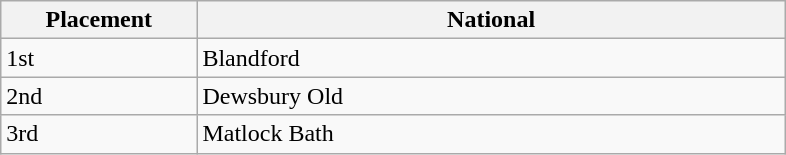<table class="wikitable">
<tr>
<th scope="column" width="15%">Placement</th>
<th scope="column" width="45%" class="unsortable">National</th>
</tr>
<tr>
<td>1st</td>
<td>Blandford</td>
</tr>
<tr>
<td>2nd</td>
<td>Dewsbury Old</td>
</tr>
<tr>
<td>3rd</td>
<td>Matlock Bath</td>
</tr>
</table>
